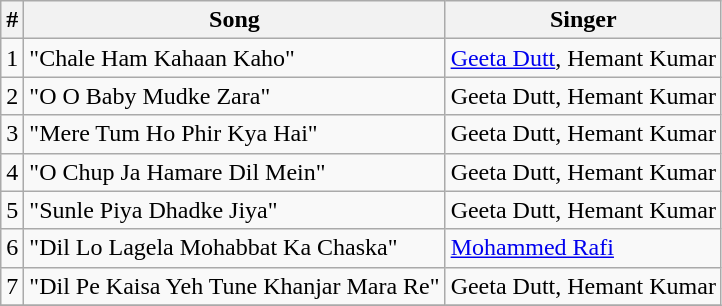<table class="wikitable">
<tr>
<th>#</th>
<th>Song</th>
<th>Singer</th>
</tr>
<tr>
<td>1</td>
<td>"Chale Ham Kahaan Kaho"</td>
<td><a href='#'>Geeta Dutt</a>, Hemant Kumar</td>
</tr>
<tr>
<td>2</td>
<td>"O O Baby Mudke Zara"</td>
<td>Geeta Dutt, Hemant Kumar</td>
</tr>
<tr>
<td>3</td>
<td>"Mere Tum Ho Phir Kya Hai"</td>
<td>Geeta Dutt, Hemant Kumar</td>
</tr>
<tr>
<td>4</td>
<td>"O Chup Ja Hamare Dil Mein"</td>
<td>Geeta Dutt, Hemant Kumar</td>
</tr>
<tr>
<td>5</td>
<td>"Sunle Piya Dhadke Jiya"</td>
<td>Geeta Dutt, Hemant Kumar</td>
</tr>
<tr>
<td>6</td>
<td>"Dil Lo Lagela Mohabbat Ka Chaska"</td>
<td><a href='#'>Mohammed Rafi</a></td>
</tr>
<tr>
<td>7</td>
<td>"Dil Pe Kaisa Yeh Tune Khanjar Mara Re"</td>
<td>Geeta Dutt, Hemant Kumar</td>
</tr>
<tr>
</tr>
</table>
